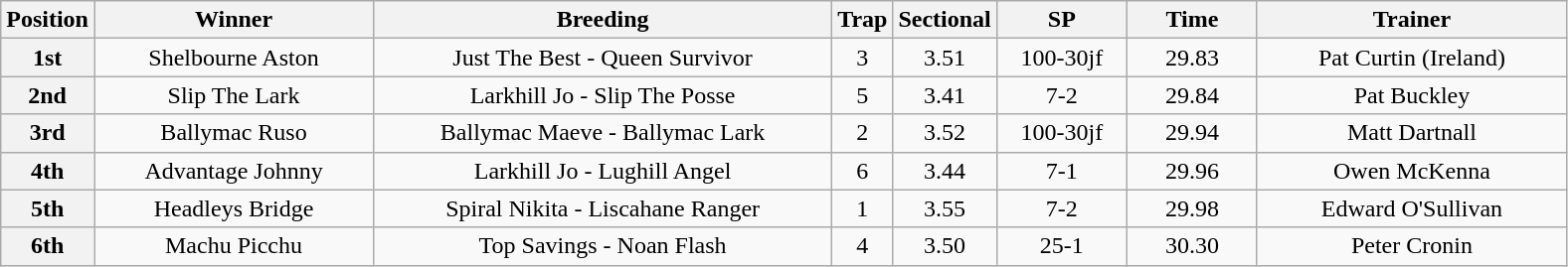<table class="wikitable" style="text-align: center">
<tr>
<th width=30>Position</th>
<th width=180>Winner</th>
<th width=300>Breeding</th>
<th width=30>Trap</th>
<th width=50>Sectional</th>
<th width=80>SP</th>
<th width=80>Time</th>
<th width=200>Trainer</th>
</tr>
<tr>
<th>1st</th>
<td>Shelbourne Aston</td>
<td>Just The Best - Queen Survivor</td>
<td>3</td>
<td>3.51</td>
<td>100-30jf</td>
<td>29.83</td>
<td>Pat Curtin (Ireland)</td>
</tr>
<tr>
<th>2nd</th>
<td>Slip The Lark</td>
<td>Larkhill Jo - Slip The Posse</td>
<td>5</td>
<td>3.41</td>
<td>7-2</td>
<td>29.84</td>
<td>Pat Buckley</td>
</tr>
<tr>
<th>3rd</th>
<td>Ballymac Ruso</td>
<td>Ballymac Maeve - Ballymac Lark</td>
<td>2</td>
<td>3.52</td>
<td>100-30jf</td>
<td>29.94</td>
<td>Matt Dartnall</td>
</tr>
<tr>
<th>4th</th>
<td>Advantage Johnny</td>
<td>Larkhill Jo - Lughill Angel</td>
<td>6</td>
<td>3.44</td>
<td>7-1</td>
<td>29.96</td>
<td>Owen McKenna</td>
</tr>
<tr>
<th>5th</th>
<td>Headleys Bridge</td>
<td>Spiral Nikita - Liscahane Ranger</td>
<td>1</td>
<td>3.55</td>
<td>7-2</td>
<td>29.98</td>
<td>Edward O'Sullivan</td>
</tr>
<tr>
<th>6th</th>
<td>Machu Picchu</td>
<td>Top Savings - Noan Flash</td>
<td>4</td>
<td>3.50</td>
<td>25-1</td>
<td>30.30</td>
<td>Peter Cronin</td>
</tr>
</table>
